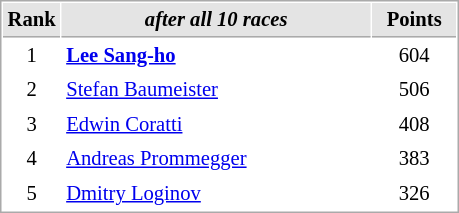<table cellspacing="1" cellpadding="3" style="border:1px solid #aaa; font-size:86%;">
<tr style="background:#e4e4e4;">
<th style="border-bottom:1px solid #aaa; width:10px;">Rank</th>
<th style="border-bottom:1px solid #aaa; width:200px;"><em>after all 10 races</em></th>
<th style="border-bottom:1px solid #aaa; width:50px;">Points</th>
</tr>
<tr>
<td align=center>1</td>
<td><strong> <a href='#'>Lee Sang-ho</a></strong></td>
<td align=center>604</td>
</tr>
<tr>
<td align=center>2</td>
<td> <a href='#'>Stefan Baumeister</a></td>
<td align=center>506</td>
</tr>
<tr>
<td align=center>3</td>
<td> <a href='#'>Edwin Coratti</a></td>
<td align=center>408</td>
</tr>
<tr>
<td align=center>4</td>
<td> <a href='#'>Andreas Prommegger</a></td>
<td align=center>383</td>
</tr>
<tr>
<td align=center>5</td>
<td> <a href='#'>Dmitry Loginov</a></td>
<td align=center>326</td>
</tr>
</table>
